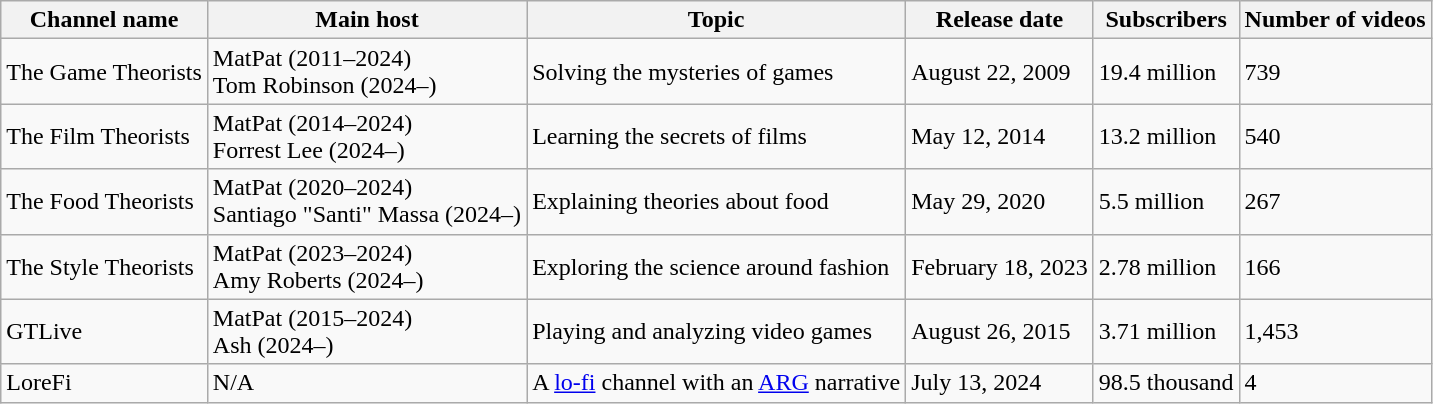<table class="wikitable">
<tr>
<th>Channel name</th>
<th>Main host</th>
<th>Topic</th>
<th>Release date</th>
<th>Subscribers</th>
<th>Number of videos</th>
</tr>
<tr>
<td>The Game Theorists</td>
<td>MatPat (2011–2024)<br>Tom Robinson (2024–)</td>
<td>Solving the mysteries of games</td>
<td>August 22, 2009</td>
<td>19.4 million</td>
<td>739</td>
</tr>
<tr>
<td>The Film Theorists</td>
<td>MatPat (2014–2024)<br>Forrest Lee (2024–)</td>
<td>Learning the secrets of films</td>
<td>May 12, 2014</td>
<td>13.2 million</td>
<td>540</td>
</tr>
<tr>
<td>The Food Theorists</td>
<td>MatPat (2020–2024)<br>Santiago "Santi" Massa (2024–)</td>
<td>Explaining theories about food</td>
<td>May 29, 2020</td>
<td>5.5 million</td>
<td>267</td>
</tr>
<tr>
<td>The Style Theorists</td>
<td>MatPat (2023–2024)<br>Amy Roberts (2024–)</td>
<td>Exploring the science around fashion</td>
<td>February 18, 2023</td>
<td>2.78 million</td>
<td>166</td>
</tr>
<tr>
<td>GTLive</td>
<td>MatPat (2015–2024)<br>Ash (2024–)</td>
<td>Playing and analyzing video games</td>
<td>August 26, 2015</td>
<td>3.71 million</td>
<td>1,453</td>
</tr>
<tr>
<td>LoreFi</td>
<td>N/A</td>
<td>A <a href='#'>lo-fi</a> channel with an <a href='#'>ARG</a> narrative</td>
<td>July 13, 2024</td>
<td>98.5 thousand</td>
<td>4</td>
</tr>
</table>
